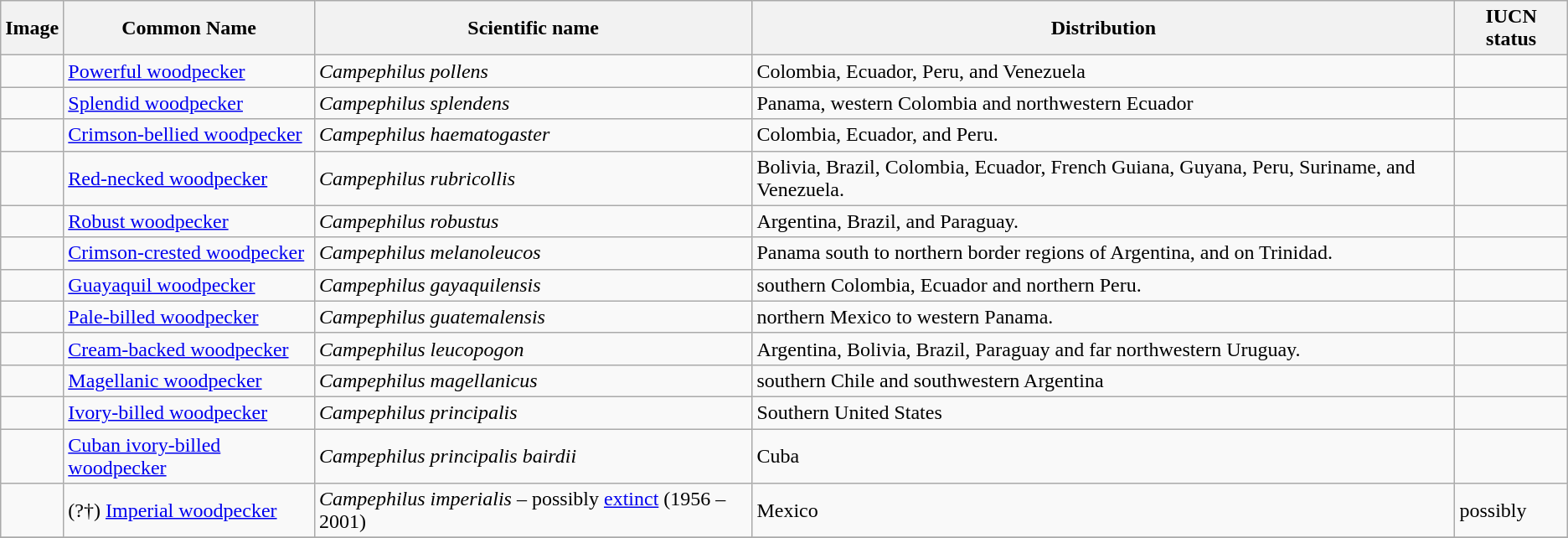<table class="wikitable">
<tr>
<th>Image</th>
<th>Common Name</th>
<th>Scientific name</th>
<th>Distribution</th>
<th>IUCN status</th>
</tr>
<tr>
<td></td>
<td><a href='#'>Powerful woodpecker</a></td>
<td><em>Campephilus pollens</em></td>
<td>Colombia, Ecuador, Peru, and Venezuela</td>
<td></td>
</tr>
<tr>
<td></td>
<td><a href='#'>Splendid woodpecker</a></td>
<td><em>Campephilus splendens</em></td>
<td>Panama, western Colombia and northwestern Ecuador</td>
<td></td>
</tr>
<tr>
<td></td>
<td><a href='#'>Crimson-bellied woodpecker</a></td>
<td><em>Campephilus haematogaster</em></td>
<td>Colombia, Ecuador, and Peru.</td>
<td></td>
</tr>
<tr>
<td></td>
<td><a href='#'>Red-necked woodpecker</a></td>
<td><em>Campephilus rubricollis</em></td>
<td>Bolivia, Brazil, Colombia, Ecuador, French Guiana, Guyana, Peru, Suriname, and Venezuela.</td>
<td></td>
</tr>
<tr>
<td></td>
<td><a href='#'>Robust woodpecker</a></td>
<td><em>Campephilus robustus</em></td>
<td>Argentina, Brazil, and Paraguay.</td>
<td></td>
</tr>
<tr>
<td></td>
<td><a href='#'>Crimson-crested woodpecker</a></td>
<td><em>Campephilus melanoleucos</em></td>
<td>Panama south to northern border regions of Argentina, and on Trinidad.</td>
<td></td>
</tr>
<tr>
<td></td>
<td><a href='#'>Guayaquil woodpecker</a></td>
<td><em>Campephilus gayaquilensis</em></td>
<td>southern Colombia, Ecuador and northern Peru.</td>
<td></td>
</tr>
<tr>
<td></td>
<td><a href='#'>Pale-billed woodpecker</a></td>
<td><em>Campephilus guatemalensis</em></td>
<td>northern Mexico to western Panama.</td>
<td></td>
</tr>
<tr>
<td></td>
<td><a href='#'>Cream-backed woodpecker</a></td>
<td><em>Campephilus leucopogon</em></td>
<td>Argentina, Bolivia, Brazil, Paraguay and far northwestern Uruguay.</td>
<td></td>
</tr>
<tr>
<td></td>
<td><a href='#'>Magellanic woodpecker</a></td>
<td><em>Campephilus magellanicus</em></td>
<td>southern Chile and southwestern Argentina</td>
<td></td>
</tr>
<tr>
<td></td>
<td><a href='#'>Ivory-billed woodpecker</a></td>
<td><em>Campephilus principalis</em></td>
<td>Southern United States</td>
<td></td>
</tr>
<tr>
<td></td>
<td><a href='#'>Cuban ivory-billed woodpecker</a></td>
<td><em>Campephilus principalis bairdii</em></td>
<td>Cuba</td>
<td></td>
</tr>
<tr>
<td></td>
<td>(?†) <a href='#'>Imperial woodpecker</a></td>
<td><em>Campephilus imperialis</em> – possibly <a href='#'>extinct</a> (1956 – 2001)</td>
<td>Mexico</td>
<td> possibly </td>
</tr>
<tr>
</tr>
</table>
